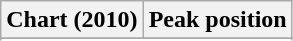<table class="wikitable">
<tr>
<th>Chart (2010)</th>
<th>Peak position</th>
</tr>
<tr>
</tr>
<tr>
</tr>
<tr>
</tr>
</table>
